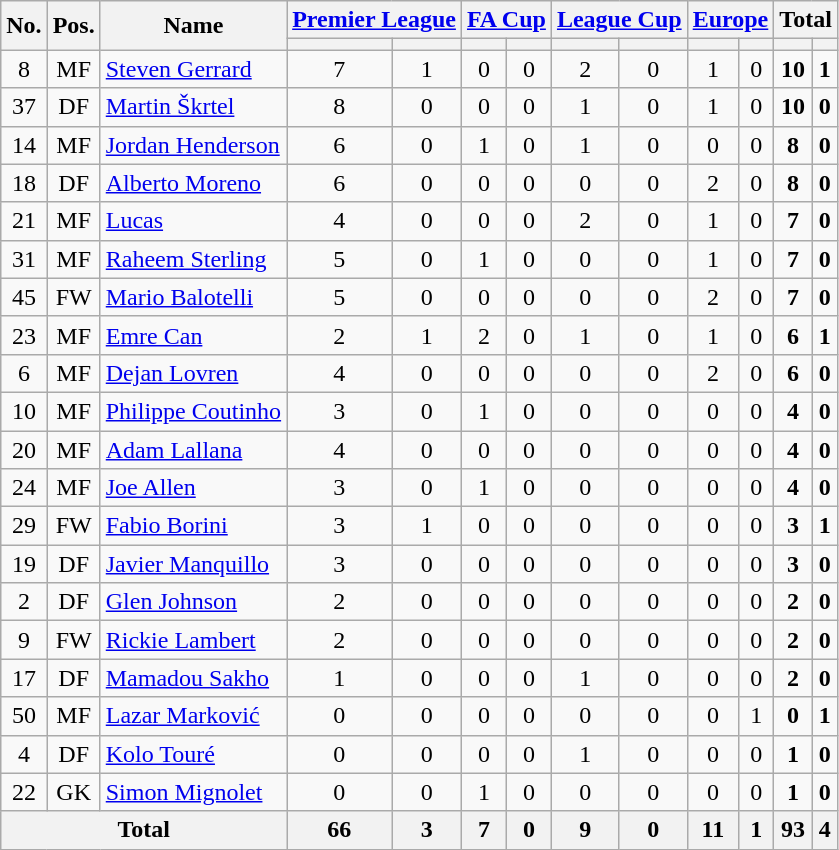<table class="wikitable sortable" style="text-align: center;">
<tr>
<th rowspan="2">No.</th>
<th rowspan="2">Pos.</th>
<th rowspan="2">Name</th>
<th colspan="2"><a href='#'>Premier League</a></th>
<th colspan="2"><a href='#'>FA Cup</a></th>
<th colspan="2"><a href='#'>League Cup</a></th>
<th colspan="2"><a href='#'>Europe</a></th>
<th colspan="2">Total</th>
</tr>
<tr>
<th></th>
<th></th>
<th></th>
<th></th>
<th></th>
<th></th>
<th></th>
<th></th>
<th></th>
<th></th>
</tr>
<tr>
<td>8</td>
<td>MF</td>
<td align=left> <a href='#'>Steven Gerrard</a></td>
<td>7</td>
<td>1</td>
<td>0</td>
<td>0</td>
<td>2</td>
<td>0</td>
<td>1</td>
<td>0</td>
<td><strong>10</strong></td>
<td><strong>1</strong></td>
</tr>
<tr>
<td>37</td>
<td>DF</td>
<td align=left> <a href='#'>Martin Škrtel</a></td>
<td>8</td>
<td>0</td>
<td>0</td>
<td>0</td>
<td>1</td>
<td>0</td>
<td>1</td>
<td>0</td>
<td><strong>10</strong></td>
<td><strong>0</strong></td>
</tr>
<tr>
<td>14</td>
<td>MF</td>
<td align=left> <a href='#'>Jordan Henderson</a></td>
<td>6</td>
<td>0</td>
<td>1</td>
<td>0</td>
<td>1</td>
<td>0</td>
<td>0</td>
<td>0</td>
<td><strong>8</strong></td>
<td><strong>0</strong></td>
</tr>
<tr>
<td>18</td>
<td>DF</td>
<td align=left> <a href='#'>Alberto Moreno</a></td>
<td>6</td>
<td>0</td>
<td>0</td>
<td>0</td>
<td>0</td>
<td>0</td>
<td>2</td>
<td>0</td>
<td><strong>8</strong></td>
<td><strong>0</strong></td>
</tr>
<tr>
<td>21</td>
<td>MF</td>
<td align=left> <a href='#'>Lucas</a></td>
<td>4</td>
<td>0</td>
<td>0</td>
<td>0</td>
<td>2</td>
<td>0</td>
<td>1</td>
<td>0</td>
<td><strong>7</strong></td>
<td><strong>0</strong></td>
</tr>
<tr>
<td>31</td>
<td>MF</td>
<td align=left> <a href='#'>Raheem Sterling</a></td>
<td>5</td>
<td>0</td>
<td>1</td>
<td>0</td>
<td>0</td>
<td>0</td>
<td>1</td>
<td>0</td>
<td><strong>7</strong></td>
<td><strong>0</strong></td>
</tr>
<tr>
<td>45</td>
<td>FW</td>
<td align=left> <a href='#'>Mario Balotelli</a></td>
<td>5</td>
<td>0</td>
<td>0</td>
<td>0</td>
<td>0</td>
<td>0</td>
<td>2</td>
<td>0</td>
<td><strong>7</strong></td>
<td><strong>0</strong></td>
</tr>
<tr>
<td>23</td>
<td>MF</td>
<td align=left> <a href='#'>Emre Can</a></td>
<td>2</td>
<td>1</td>
<td>2</td>
<td>0</td>
<td>1</td>
<td>0</td>
<td>1</td>
<td>0</td>
<td><strong>6</strong></td>
<td><strong>1</strong></td>
</tr>
<tr>
<td>6</td>
<td>MF</td>
<td align=left> <a href='#'>Dejan Lovren</a></td>
<td>4</td>
<td>0</td>
<td>0</td>
<td>0</td>
<td>0</td>
<td>0</td>
<td>2</td>
<td>0</td>
<td><strong>6</strong></td>
<td><strong>0</strong></td>
</tr>
<tr>
<td>10</td>
<td>MF</td>
<td align=left> <a href='#'>Philippe Coutinho</a></td>
<td>3</td>
<td>0</td>
<td>1</td>
<td>0</td>
<td>0</td>
<td>0</td>
<td>0</td>
<td>0</td>
<td><strong>4</strong></td>
<td><strong>0</strong></td>
</tr>
<tr>
<td>20</td>
<td>MF</td>
<td align=left> <a href='#'>Adam Lallana</a></td>
<td>4</td>
<td>0</td>
<td>0</td>
<td>0</td>
<td>0</td>
<td>0</td>
<td>0</td>
<td>0</td>
<td><strong>4</strong></td>
<td><strong>0</strong></td>
</tr>
<tr>
<td>24</td>
<td>MF</td>
<td align=left> <a href='#'>Joe Allen</a></td>
<td>3</td>
<td>0</td>
<td>1</td>
<td>0</td>
<td>0</td>
<td>0</td>
<td>0</td>
<td>0</td>
<td><strong>4</strong></td>
<td><strong>0</strong></td>
</tr>
<tr>
<td>29</td>
<td>FW</td>
<td align=left> <a href='#'>Fabio Borini</a></td>
<td>3</td>
<td>1</td>
<td>0</td>
<td>0</td>
<td>0</td>
<td>0</td>
<td>0</td>
<td>0</td>
<td><strong>3</strong></td>
<td><strong>1</strong></td>
</tr>
<tr>
<td>19</td>
<td>DF</td>
<td align=left> <a href='#'>Javier Manquillo</a></td>
<td>3</td>
<td>0</td>
<td>0</td>
<td>0</td>
<td>0</td>
<td>0</td>
<td>0</td>
<td>0</td>
<td><strong>3</strong></td>
<td><strong>0</strong></td>
</tr>
<tr>
<td>2</td>
<td>DF</td>
<td align=left> <a href='#'>Glen Johnson</a></td>
<td>2</td>
<td>0</td>
<td>0</td>
<td>0</td>
<td>0</td>
<td>0</td>
<td>0</td>
<td>0</td>
<td><strong>2</strong></td>
<td><strong>0</strong></td>
</tr>
<tr>
<td>9</td>
<td>FW</td>
<td align=left> <a href='#'>Rickie Lambert</a></td>
<td>2</td>
<td>0</td>
<td>0</td>
<td>0</td>
<td>0</td>
<td>0</td>
<td>0</td>
<td>0</td>
<td><strong>2</strong></td>
<td><strong>0</strong></td>
</tr>
<tr>
<td>17</td>
<td>DF</td>
<td align=left> <a href='#'>Mamadou Sakho</a></td>
<td>1</td>
<td>0</td>
<td>0</td>
<td>0</td>
<td>1</td>
<td>0</td>
<td>0</td>
<td>0</td>
<td><strong>2</strong></td>
<td><strong>0</strong></td>
</tr>
<tr>
<td>50</td>
<td>MF</td>
<td align=left> <a href='#'>Lazar Marković</a></td>
<td>0</td>
<td>0</td>
<td>0</td>
<td>0</td>
<td>0</td>
<td>0</td>
<td>0</td>
<td>1</td>
<td><strong>0</strong></td>
<td><strong>1</strong></td>
</tr>
<tr>
<td>4</td>
<td>DF</td>
<td align=left> <a href='#'>Kolo Touré</a></td>
<td>0</td>
<td>0</td>
<td>0</td>
<td>0</td>
<td>1</td>
<td>0</td>
<td>0</td>
<td>0</td>
<td><strong>1</strong></td>
<td><strong>0</strong></td>
</tr>
<tr>
<td>22</td>
<td>GK</td>
<td align=left> <a href='#'>Simon Mignolet</a></td>
<td>0</td>
<td>0</td>
<td>1</td>
<td>0</td>
<td>0</td>
<td>0</td>
<td>0</td>
<td>0</td>
<td><strong>1</strong></td>
<td><strong>0</strong></td>
</tr>
<tr>
<th colspan=3>Total</th>
<th>66</th>
<th>3</th>
<th>7</th>
<th>0</th>
<th>9</th>
<th>0</th>
<th>11</th>
<th>1</th>
<th>93</th>
<th>4</th>
</tr>
</table>
